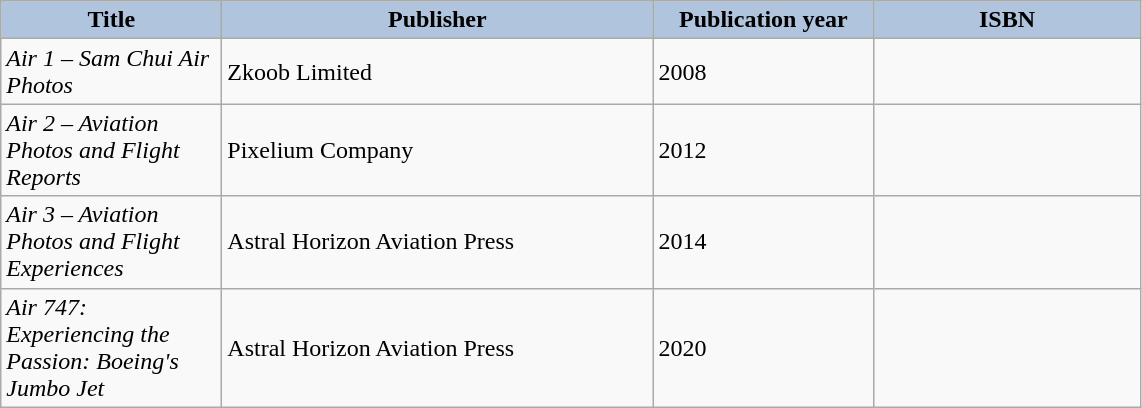<table class="wikitable sortable">
<tr style="text-align:center;">
<th style="background:#B0C4DE; width:140px;">Title</th>
<th style="background:#B0C4DE; width:280px;">Publisher</th>
<th style="background:#B0C4DE; width:140px;">Publication year</th>
<th style="background:#B0C4DE; width:170px;">ISBN</th>
</tr>
<tr>
<td><em>Air 1 – Sam Chui Air Photos</em></td>
<td>Zkoob Limited</td>
<td>2008</td>
<td></td>
</tr>
<tr>
<td><em>Air 2 – Aviation Photos and Flight Reports</em></td>
<td>Pixelium Company</td>
<td>2012</td>
<td></td>
</tr>
<tr>
<td><em>Air 3 – Aviation Photos and Flight Experiences</em></td>
<td>Astral Horizon Aviation Press</td>
<td>2014</td>
<td></td>
</tr>
<tr>
<td><em>Air 747: Experiencing the Passion: Boeing's Jumbo Jet</em></td>
<td>Astral Horizon Aviation Press</td>
<td>2020</td>
<td></td>
</tr>
</table>
